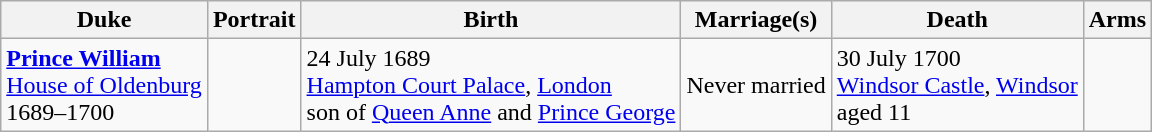<table class="wikitable">
<tr>
<th>Duke</th>
<th>Portrait</th>
<th>Birth</th>
<th>Marriage(s)</th>
<th>Death</th>
<th>Arms</th>
</tr>
<tr>
<td><strong><a href='#'>Prince William</a></strong><br><a href='#'>House of Oldenburg</a><br>1689–1700</td>
<td></td>
<td>24 July 1689<br><a href='#'>Hampton Court Palace</a>, <a href='#'>London</a><br>son of <a href='#'>Queen Anne</a> and <a href='#'>Prince George</a></td>
<td>Never married</td>
<td>30 July 1700<br><a href='#'>Windsor Castle</a>, <a href='#'>Windsor</a><br>aged 11</td>
<td></td>
</tr>
</table>
